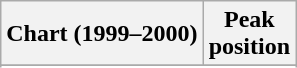<table class="wikitable sortable">
<tr>
<th>Chart (1999–2000)</th>
<th align="center">Peak<br>position</th>
</tr>
<tr>
</tr>
<tr>
</tr>
<tr>
</tr>
</table>
